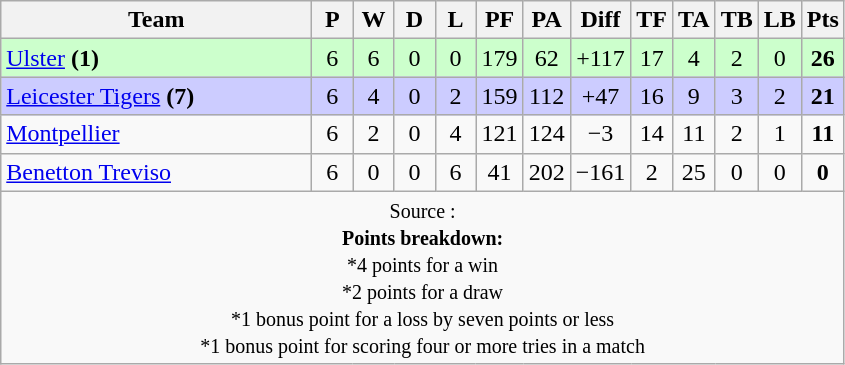<table class="wikitable" style="text-align: center;">
<tr>
<th style="width:200px;">Team</th>
<th width="20">P</th>
<th width="20">W</th>
<th width="20">D</th>
<th width="20">L</th>
<th width="20">PF</th>
<th width="20">PA</th>
<th width="20">Diff</th>
<th width="20">TF</th>
<th width="20">TA</th>
<th width="20">TB</th>
<th width="20">LB</th>
<th width="20">Pts</th>
</tr>
<tr bgcolor="#ccffcc">
<td align=left> <a href='#'>Ulster</a> <strong>(1)</strong></td>
<td>6</td>
<td>6</td>
<td>0</td>
<td>0</td>
<td>179</td>
<td>62</td>
<td>+117</td>
<td>17</td>
<td>4</td>
<td>2</td>
<td>0</td>
<td><strong>26</strong></td>
</tr>
<tr bgcolor="#ccccff">
<td align=left> <a href='#'>Leicester Tigers</a> <strong>(7)</strong></td>
<td>6</td>
<td>4</td>
<td>0</td>
<td>2</td>
<td>159</td>
<td>112</td>
<td>+47</td>
<td>16</td>
<td>9</td>
<td>3</td>
<td>2</td>
<td><strong>21</strong></td>
</tr>
<tr>
<td align=left> <a href='#'>Montpellier</a></td>
<td>6</td>
<td>2</td>
<td>0</td>
<td>4</td>
<td>121</td>
<td>124</td>
<td>−3</td>
<td>14</td>
<td>11</td>
<td>2</td>
<td>1</td>
<td><strong>11</strong></td>
</tr>
<tr>
<td align=left> <a href='#'>Benetton Treviso</a></td>
<td>6</td>
<td>0</td>
<td>0</td>
<td>6</td>
<td>41</td>
<td>202</td>
<td>−161</td>
<td>2</td>
<td>25</td>
<td>0</td>
<td>0</td>
<td><strong>0</strong></td>
</tr>
<tr |align=left|>
<td colspan="14" style="border:0px"><small>Source : <br><strong>Points breakdown:</strong><br>*4 points for a win<br>*2 points for a draw<br>*1 bonus point for a loss by seven points or less<br>*1 bonus point for scoring four or more tries in a match</small></td>
</tr>
</table>
